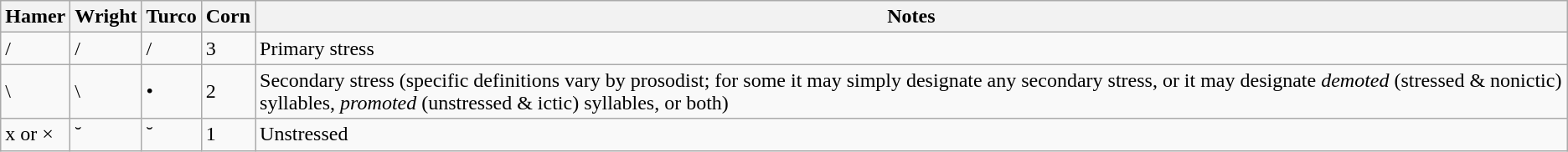<table class="wikitable">
<tr>
<th>Hamer</th>
<th>Wright</th>
<th>Turco</th>
<th>Corn</th>
<th>Notes</th>
</tr>
<tr>
<td>/</td>
<td>/</td>
<td>/</td>
<td>3</td>
<td>Primary stress</td>
</tr>
<tr>
<td>\</td>
<td>\</td>
<td>•</td>
<td>2</td>
<td>Secondary stress (specific definitions vary by prosodist; for some it may simply designate any secondary stress, or it may designate <em>demoted</em> (stressed & nonictic) syllables, <em>promoted</em> (unstressed & ictic) syllables, or both)</td>
</tr>
<tr>
<td>x or ×</td>
<td>˘</td>
<td>˘</td>
<td>1</td>
<td>Unstressed</td>
</tr>
</table>
